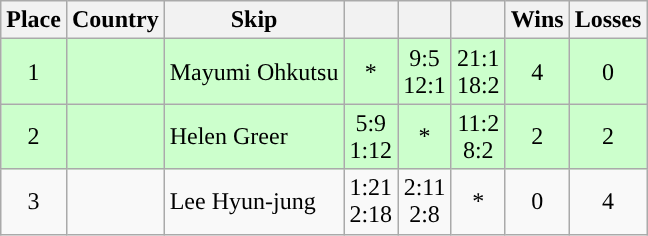<table class="wikitable" style="text-align:center;">
<tr>
<th>Place</th>
<th>Country</th>
<th>Skip</th>
<th width="25"></th>
<th width="25"></th>
<th width="25"></th>
<th>Wins</th>
<th>Losses</th>
</tr>
<tr bgcolor=#ccffcc>
<td>1</td>
<td align=left></td>
<td align=left>Mayumi Ohkutsu</td>
<td>*</td>
<td>9:5<br>12:1</td>
<td>21:1<br>18:2</td>
<td>4</td>
<td>0</td>
</tr>
<tr bgcolor=#ccffcc>
<td>2</td>
<td align=left></td>
<td align=left>Helen Greer</td>
<td>5:9<br>1:12</td>
<td>*</td>
<td>11:2<br> 8:2</td>
<td>2</td>
<td>2</td>
</tr>
<tr>
<td>3</td>
<td align=left></td>
<td align=left>Lee Hyun-jung</td>
<td>1:21<br>2:18</td>
<td>2:11<br> 2:8</td>
<td>*</td>
<td>0</td>
<td>4</td>
</tr>
</table>
